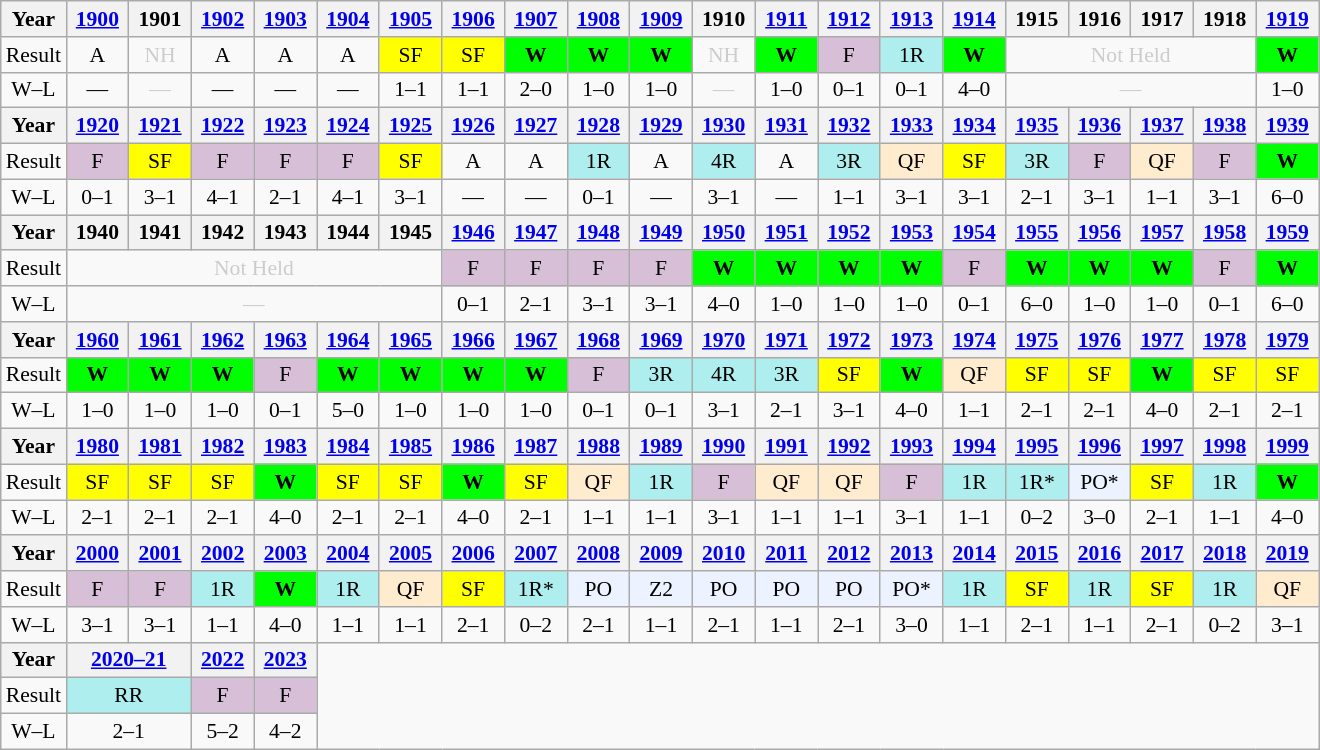<table class="wikitable" style="font-size:90%; text-align:center;">
<tr>
<th>Year</th>
<th width=30px><a href='#'>1900</a></th>
<th width=35px>1901</th>
<th width=35px><a href='#'>1902</a></th>
<th width=30px><a href='#'>1903</a></th>
<th width=35px><a href='#'>1904</a></th>
<th width=35px><a href='#'>1905</a></th>
<th width=30px><a href='#'>1906</a></th>
<th width=35px><a href='#'>1907</a></th>
<th width=35px><a href='#'>1908</a></th>
<th width=30px><a href='#'>1909</a></th>
<th width=35px>1910</th>
<th width=30px><a href='#'>1911</a></th>
<th width=35px><a href='#'>1912</a></th>
<th width=35px><a href='#'>1913</a></th>
<th width=30px><a href='#'>1914</a></th>
<th width=35px>1915</th>
<th width=35px>1916</th>
<th width=35px>1917</th>
<th width=35px>1918</th>
<th width=30px><a href='#'>1919</a></th>
</tr>
<tr>
<td>Result</td>
<td bgcolor=>A</td>
<td style=color:#ccc>NH</td>
<td bgcolor=>A</td>
<td bgcolor=>A</td>
<td bgcolor=>A</td>
<td bgcolor=yellow>SF</td>
<td bgcolor=yellow>SF</td>
<td bgcolor=#00ff00><strong>W</strong></td>
<td bgcolor=#00ff00><strong>W</strong></td>
<td bgcolor=#00ff00><strong>W</strong></td>
<td style=color:#ccc>NH</td>
<td bgcolor=#00ff00><strong>W</strong></td>
<td bgcolor=#D8BFD8>F</td>
<td bgcolor=#afeeee>1R</td>
<td bgcolor=#00ff00><strong>W</strong></td>
<td colspan=4 style=color:#ccc>Not Held</td>
<td bgcolor=#00ff00><strong>W</strong></td>
</tr>
<tr>
<td>W–L</td>
<td>—</td>
<td style=color:#ccc>—</td>
<td>—</td>
<td>—</td>
<td>—</td>
<td>1–1</td>
<td>1–1</td>
<td>2–0</td>
<td>1–0</td>
<td>1–0</td>
<td style=color:#ccc>—</td>
<td>1–0</td>
<td>0–1</td>
<td>0–1</td>
<td>4–0</td>
<td colspan=4 style=color:#ccc>—</td>
<td>1–0</td>
</tr>
<tr>
<th>Year</th>
<th width=30px><a href='#'>1920</a></th>
<th width=35px><a href='#'>1921</a></th>
<th width=35px><a href='#'>1922</a></th>
<th width=30px><a href='#'>1923</a></th>
<th width=35px><a href='#'>1924</a></th>
<th width=35px><a href='#'>1925</a></th>
<th width=30px><a href='#'>1926</a></th>
<th width=35px><a href='#'>1927</a></th>
<th width=35px><a href='#'>1928</a></th>
<th width=30px><a href='#'>1929</a></th>
<th width=35px><a href='#'>1930</a></th>
<th width=30px><a href='#'>1931</a></th>
<th width=35px><a href='#'>1932</a></th>
<th width=35px><a href='#'>1933</a></th>
<th width=30px><a href='#'>1934</a></th>
<th width=30px><a href='#'>1935</a></th>
<th width=35px><a href='#'>1936</a></th>
<th width=35px><a href='#'>1937</a></th>
<th width=35px><a href='#'>1938</a></th>
<th width=30px><a href='#'>1939</a></th>
</tr>
<tr>
<td>Result</td>
<td bgcolor=#D8BFD8>F</td>
<td bgcolor=yellow>SF</td>
<td bgcolor=#D8BFD8>F</td>
<td bgcolor=#D8BFD8>F</td>
<td bgcolor=#D8BFD8>F</td>
<td bgcolor=yellow>SF</td>
<td bgcolor=>A</td>
<td bgcolor=>A</td>
<td bgcolor=#afeeee>1R</td>
<td bgcolor=>A</td>
<td bgcolor=#afeeee>4R</td>
<td bgcolor=>A</td>
<td bgcolor=#afeeee>3R</td>
<td bgcolor=#ffebcd>QF</td>
<td bgcolor=yellow>SF</td>
<td bgcolor=#afeeee>3R</td>
<td bgcolor=#D8BFD8>F</td>
<td bgcolor=#ffebcd>QF</td>
<td bgcolor=#D8BFD8>F</td>
<td bgcolor=#00ff00><strong>W</strong></td>
</tr>
<tr>
<td>W–L</td>
<td>0–1</td>
<td>3–1</td>
<td>4–1</td>
<td>2–1</td>
<td>4–1</td>
<td>3–1</td>
<td>—</td>
<td>—</td>
<td>0–1</td>
<td>—</td>
<td>3–1</td>
<td>—</td>
<td>1–1</td>
<td>3–1</td>
<td>3–1</td>
<td>2–1</td>
<td>3–1</td>
<td>1–1</td>
<td>3–1</td>
<td>6–0</td>
</tr>
<tr>
<th>Year</th>
<th width=35px>1940</th>
<th width=35px>1941</th>
<th width=35px>1942</th>
<th width=35px>1943</th>
<th width=35px>1944</th>
<th width=35px>1945</th>
<th width=35px><a href='#'>1946</a></th>
<th width=35px><a href='#'>1947</a></th>
<th width=35px><a href='#'>1948</a></th>
<th width=35px><a href='#'>1949</a></th>
<th width=35px><a href='#'>1950</a></th>
<th width=35px><a href='#'>1951</a></th>
<th width=35px><a href='#'>1952</a></th>
<th width=35px><a href='#'>1953</a></th>
<th width=35px><a href='#'>1954</a></th>
<th width=35px><a href='#'>1955</a></th>
<th width=35px><a href='#'>1956</a></th>
<th width=35px><a href='#'>1957</a></th>
<th width=35px><a href='#'>1958</a></th>
<th width=35px><a href='#'>1959</a></th>
</tr>
<tr>
<td>Result</td>
<td colspan=6 style=color:#ccc>Not Held</td>
<td bgcolor=#D8BFD8>F</td>
<td bgcolor=#D8BFD8>F</td>
<td bgcolor=#D8BFD8>F</td>
<td bgcolor=#D8BFD8>F</td>
<td bgcolor=#00ff00><strong>W</strong></td>
<td bgcolor=#00ff00><strong>W</strong></td>
<td bgcolor=#00ff00><strong>W</strong></td>
<td bgcolor=#00ff00><strong>W</strong></td>
<td bgcolor=#D8BFD8>F</td>
<td bgcolor=#00ff00><strong>W</strong></td>
<td bgcolor=#00ff00><strong>W</strong></td>
<td bgcolor=#00ff00><strong>W</strong></td>
<td bgcolor=#D8BFD8>F</td>
<td bgcolor=#00ff00><strong>W</strong></td>
</tr>
<tr>
<td>W–L</td>
<td colspan=6 style=color:#ccc>—</td>
<td>0–1</td>
<td>2–1</td>
<td>3–1</td>
<td>3–1</td>
<td>4–0</td>
<td>1–0</td>
<td>1–0</td>
<td>1–0</td>
<td>0–1</td>
<td>6–0</td>
<td>1–0</td>
<td>1–0</td>
<td>0–1</td>
<td>6–0</td>
</tr>
<tr>
<th>Year</th>
<th width=35px><a href='#'>1960</a></th>
<th width=35px><a href='#'>1961</a></th>
<th width=35px><a href='#'>1962</a></th>
<th width=35px><a href='#'>1963</a></th>
<th width=35px><a href='#'>1964</a></th>
<th width=35px><a href='#'>1965</a></th>
<th width=35px><a href='#'>1966</a></th>
<th width=35px><a href='#'>1967</a></th>
<th width=35px><a href='#'>1968</a></th>
<th width=35px><a href='#'>1969</a></th>
<th width=35px><a href='#'>1970</a></th>
<th width=35px><a href='#'>1971</a></th>
<th width=35px><a href='#'>1972</a></th>
<th width=35px><a href='#'>1973</a></th>
<th width=35px><a href='#'>1974</a></th>
<th width=35px><a href='#'>1975</a></th>
<th width=35px><a href='#'>1976</a></th>
<th width=35px><a href='#'>1977</a></th>
<th width=35px><a href='#'>1978</a></th>
<th width=35px><a href='#'>1979</a></th>
</tr>
<tr>
<td>Result</td>
<td bgcolor=#00ff00><strong>W</strong></td>
<td bgcolor=#00ff00><strong>W</strong></td>
<td bgcolor=#00ff00><strong>W</strong></td>
<td bgcolor=#D8BFD8>F</td>
<td bgcolor=#00ff00><strong>W</strong></td>
<td bgcolor=#00ff00><strong>W</strong></td>
<td bgcolor=#00ff00><strong>W</strong></td>
<td bgcolor=#00ff00><strong>W</strong></td>
<td bgcolor=#D8BFD8>F</td>
<td bgcolor=#afeeee>3R</td>
<td bgcolor=#afeeee>4R</td>
<td bgcolor=#afeeee>3R</td>
<td bgcolor=yellow>SF</td>
<td bgcolor=#00ff00><strong>W</strong></td>
<td bgcolor=#ffebcd>QF</td>
<td bgcolor=yellow>SF</td>
<td bgcolor=yellow>SF</td>
<td bgcolor=#00ff00><strong>W</strong></td>
<td bgcolor=yellow>SF</td>
<td bgcolor=yellow>SF</td>
</tr>
<tr>
<td>W–L</td>
<td>1–0</td>
<td>1–0</td>
<td>1–0</td>
<td>0–1</td>
<td>5–0</td>
<td>1–0</td>
<td>1–0</td>
<td>1–0</td>
<td>0–1</td>
<td>0–1</td>
<td>3–1</td>
<td>2–1</td>
<td>3–1</td>
<td>4–0</td>
<td>1–1</td>
<td>2–1</td>
<td>2–1</td>
<td>4–0</td>
<td>2–1</td>
<td>2–1</td>
</tr>
<tr>
<th>Year</th>
<th width=35px><a href='#'>1980</a></th>
<th width=35px><a href='#'>1981</a></th>
<th width=35px><a href='#'>1982</a></th>
<th width=35px><a href='#'>1983</a></th>
<th width=35px><a href='#'>1984</a></th>
<th width=35px><a href='#'>1985</a></th>
<th width=35px><a href='#'>1986</a></th>
<th width=35px><a href='#'>1987</a></th>
<th width=35px><a href='#'>1988</a></th>
<th width=35px><a href='#'>1989</a></th>
<th width=35px><a href='#'>1990</a></th>
<th width=35px><a href='#'>1991</a></th>
<th width=35px><a href='#'>1992</a></th>
<th width=35px><a href='#'>1993</a></th>
<th width=35px><a href='#'>1994</a></th>
<th width=35px><a href='#'>1995</a></th>
<th width=35px><a href='#'>1996</a></th>
<th width=35px><a href='#'>1997</a></th>
<th width=35px><a href='#'>1998</a></th>
<th width=35px><a href='#'>1999</a></th>
</tr>
<tr>
<td>Result</td>
<td bgcolor=yellow>SF</td>
<td bgcolor=yellow>SF</td>
<td bgcolor=yellow>SF</td>
<td bgcolor=#00ff00><strong>W</strong></td>
<td bgcolor=yellow>SF</td>
<td bgcolor=yellow>SF</td>
<td bgcolor=#00ff00><strong>W</strong></td>
<td bgcolor=yellow>SF</td>
<td bgcolor=#ffebcd>QF</td>
<td bgcolor=#afeeee>1R</td>
<td bgcolor=#D8BFD8>F</td>
<td bgcolor=#ffebcd>QF</td>
<td bgcolor=#ffebcd>QF</td>
<td bgcolor=#D8BFD8>F</td>
<td bgcolor=#afeeee>1R</td>
<td bgcolor=#afeeee>1R*</td>
<td bgcolor=#ecf2ff>PO*</td>
<td bgcolor=yellow>SF</td>
<td bgcolor=#afeeee>1R</td>
<td bgcolor=#00ff00><strong>W</strong></td>
</tr>
<tr>
<td>W–L</td>
<td>2–1</td>
<td>2–1</td>
<td>2–1</td>
<td>4–0</td>
<td>2–1</td>
<td>2–1</td>
<td>4–0</td>
<td>2–1</td>
<td>1–1</td>
<td>1–1</td>
<td>3–1</td>
<td>1–1</td>
<td>1–1</td>
<td>3–1</td>
<td>1–1</td>
<td>0–2</td>
<td>3–0</td>
<td>2–1</td>
<td>1–1</td>
<td>4–0</td>
</tr>
<tr>
<th>Year</th>
<th width=35px><a href='#'>2000</a></th>
<th width=30px><a href='#'>2001</a></th>
<th width=35px><a href='#'>2002</a></th>
<th width=35px><a href='#'>2003</a></th>
<th width=30px><a href='#'>2004</a></th>
<th width=35px><a href='#'>2005</a></th>
<th width=30px><a href='#'>2006</a></th>
<th width=35px><a href='#'>2007</a></th>
<th width=35px><a href='#'>2008</a></th>
<th width=30px><a href='#'>2009</a></th>
<th width=35px><a href='#'>2010</a></th>
<th width=30px><a href='#'>2011</a></th>
<th width=35px><a href='#'>2012</a></th>
<th width=35px><a href='#'>2013</a></th>
<th width=30px><a href='#'>2014</a></th>
<th width=35px><a href='#'>2015</a></th>
<th width=30px><a href='#'>2016</a></th>
<th width=35px><a href='#'>2017</a></th>
<th width=35px><a href='#'>2018</a></th>
<th width=30px><a href='#'>2019</a></th>
</tr>
<tr>
<td>Result</td>
<td bgcolor=#D8BFD8>F</td>
<td bgcolor=#D8BFD8>F</td>
<td bgcolor=#afeeee>1R</td>
<td bgcolor=#00ff00><strong>W</strong></td>
<td bgcolor=#afeeee>1R</td>
<td bgcolor=#ffebcd>QF</td>
<td bgcolor=yellow>SF</td>
<td bgcolor=#afeeee>1R*</td>
<td bgcolor=#ecf2ff>PO</td>
<td bgcolor=#ecf2ff>Z2</td>
<td bgcolor=#ecf2ff>PO</td>
<td bgcolor=#ecf2ff>PO</td>
<td bgcolor=#ecf2ff>PO</td>
<td bgcolor=#ecf2ff>PO*</td>
<td bgcolor=#afeeee>1R</td>
<td bgcolor=yellow>SF</td>
<td bgcolor=#afeeee>1R</td>
<td bgcolor=yellow>SF</td>
<td bgcolor=#afeeee>1R</td>
<td bgcolor=#ffebcd>QF</td>
</tr>
<tr>
<td>W–L</td>
<td>3–1</td>
<td>3–1</td>
<td>1–1</td>
<td>4–0</td>
<td>1–1</td>
<td>1–1</td>
<td>2–1</td>
<td>0–2</td>
<td>2–1</td>
<td>1–1</td>
<td>2–1</td>
<td>1–1</td>
<td>2–1</td>
<td>3–0</td>
<td>1–1</td>
<td>2–1</td>
<td>1–1</td>
<td>2–1</td>
<td>0–2</td>
<td>3–1</td>
</tr>
<tr>
<th>Year</th>
<th width=70px colspan=2><a href='#'>2020–21</a></th>
<th width=35px><a href='#'>2022</a></th>
<th><a href='#'>2023</a></th>
</tr>
<tr>
<td>Result</td>
<td colspan=2 bgcolor=#afeeee>RR</td>
<td bgcolor=d8bfd8>F</td>
<td bgcolor=d8bfd8>F</td>
</tr>
<tr>
<td>W–L</td>
<td colspan=2>2–1</td>
<td>5–2</td>
<td>4–2</td>
</tr>
</table>
